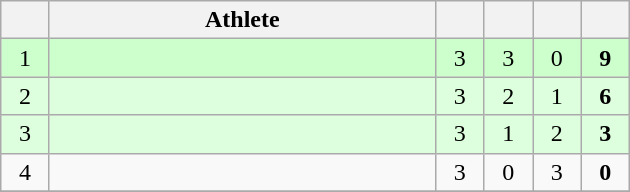<table class="wikitable" style="text-align: center; font-size:100% ">
<tr>
<th width=25></th>
<th width=250>Athlete</th>
<th width=25></th>
<th width=25></th>
<th width=25></th>
<th width=25></th>
</tr>
<tr bgcolor="ccffcc">
<td>1</td>
<td align=left></td>
<td>3</td>
<td>3</td>
<td>0</td>
<td><strong>9</strong></td>
</tr>
<tr bgcolor="ddffdd">
<td>2</td>
<td align=left></td>
<td>3</td>
<td>2</td>
<td>1</td>
<td><strong>6</strong></td>
</tr>
<tr bgcolor="ddffdd">
<td>3</td>
<td align=left></td>
<td>3</td>
<td>1</td>
<td>2</td>
<td><strong>3</strong></td>
</tr>
<tr>
<td>4</td>
<td align=left></td>
<td>3</td>
<td>0</td>
<td>3</td>
<td><strong>0</strong></td>
</tr>
<tr>
</tr>
</table>
